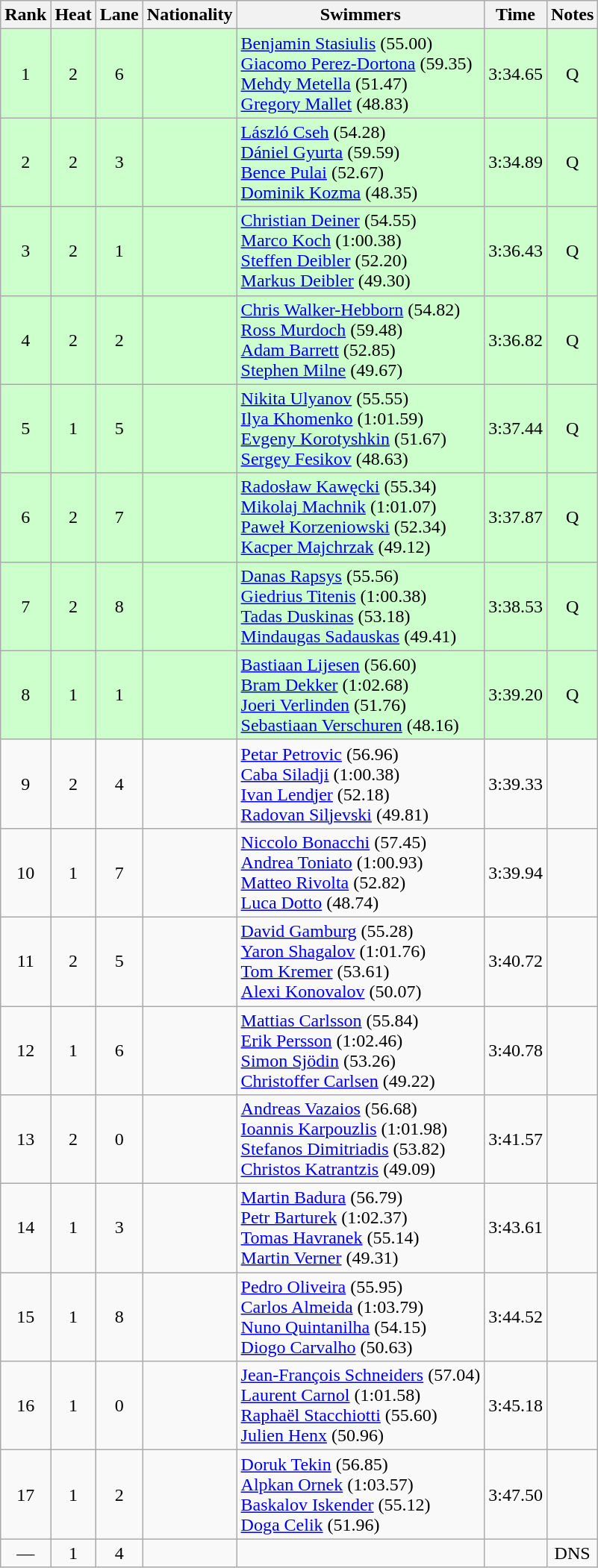<table class="wikitable sortable" style="text-align:center">
<tr>
<th>Rank</th>
<th>Heat</th>
<th>Lane</th>
<th>Nationality</th>
<th>Swimmers</th>
<th>Time</th>
<th>Notes</th>
</tr>
<tr bgcolor=ccffcc>
<td>1</td>
<td>2</td>
<td>6</td>
<td align=left></td>
<td align=left><a href='#'>Benjamin Stasiulis</a> (55.00)<br><a href='#'>Giacomo Perez-Dortona</a> (59.35)<br><a href='#'>Mehdy Metella</a> (51.47)<br><a href='#'>Gregory Mallet</a> (48.83)</td>
<td>3:34.65</td>
<td>Q</td>
</tr>
<tr bgcolor=ccffcc>
<td>2</td>
<td>2</td>
<td>3</td>
<td align=left></td>
<td align=left><a href='#'>László Cseh</a> (54.28)<br><a href='#'>Dániel Gyurta</a> (59.59)<br><a href='#'>Bence Pulai</a> (52.67)<br><a href='#'>Dominik Kozma</a> (48.35)</td>
<td>3:34.89</td>
<td>Q</td>
</tr>
<tr bgcolor=ccffcc>
<td>3</td>
<td>2</td>
<td>1</td>
<td align=left></td>
<td align=left><a href='#'>Christian Deiner</a> (54.55)<br><a href='#'>Marco Koch</a> (1:00.38)<br><a href='#'>Steffen Deibler</a> (52.20)<br><a href='#'>Markus Deibler</a> (49.30)</td>
<td>3:36.43</td>
<td>Q</td>
</tr>
<tr bgcolor=ccffcc>
<td>4</td>
<td>2</td>
<td>2</td>
<td align=left></td>
<td align=left><a href='#'>Chris Walker-Hebborn</a> (54.82)<br><a href='#'>Ross Murdoch</a> (59.48)<br><a href='#'>Adam Barrett</a> (52.85)<br><a href='#'>Stephen Milne</a> (49.67)</td>
<td>3:36.82</td>
<td>Q</td>
</tr>
<tr bgcolor=ccffcc>
<td>5</td>
<td>1</td>
<td>5</td>
<td align=left></td>
<td align=left><a href='#'>Nikita Ulyanov</a> (55.55)<br><a href='#'>Ilya Khomenko</a> (1:01.59)<br><a href='#'>Evgeny Korotyshkin</a> (51.67)<br><a href='#'>Sergey Fesikov</a> (48.63)</td>
<td>3:37.44</td>
<td>Q</td>
</tr>
<tr bgcolor=ccffcc>
<td>6</td>
<td>2</td>
<td>7</td>
<td align=left></td>
<td align=left><a href='#'>Radosław Kawęcki</a> (55.34)<br><a href='#'>Mikolaj Machnik</a> (1:01.07)<br><a href='#'>Paweł Korzeniowski</a> (52.34)<br><a href='#'>Kacper Majchrzak</a> (49.12)</td>
<td>3:37.87</td>
<td>Q</td>
</tr>
<tr bgcolor=ccffcc>
<td>7</td>
<td>2</td>
<td>8</td>
<td align=left></td>
<td align=left><a href='#'>Danas Rapsys</a> (55.56)<br><a href='#'>Giedrius Titenis</a> (1:00.38)<br><a href='#'>Tadas Duskinas</a> (53.18)<br><a href='#'>Mindaugas Sadauskas</a> (49.41)</td>
<td>3:38.53</td>
<td>Q</td>
</tr>
<tr bgcolor=ccffcc>
<td>8</td>
<td>1</td>
<td>1</td>
<td align=left></td>
<td align=left><a href='#'>Bastiaan Lijesen</a> (56.60)<br><a href='#'>Bram Dekker</a> (1:02.68)<br><a href='#'>Joeri Verlinden</a> (51.76)<br><a href='#'>Sebastiaan Verschuren</a> (48.16)</td>
<td>3:39.20</td>
<td>Q</td>
</tr>
<tr>
<td>9</td>
<td>2</td>
<td>4</td>
<td align=left></td>
<td align=left><a href='#'>Petar Petrovic</a> (56.96)<br><a href='#'>Caba Siladji</a> (1:00.38)<br><a href='#'>Ivan Lendjer</a> (52.18)<br><a href='#'>Radovan Siljevski</a> (49.81)</td>
<td>3:39.33</td>
<td></td>
</tr>
<tr>
<td>10</td>
<td>1</td>
<td>7</td>
<td align=left></td>
<td align=left><a href='#'>Niccolo Bonacchi</a> (57.45)<br><a href='#'>Andrea Toniato</a> (1:00.93)<br><a href='#'>Matteo Rivolta</a> (52.82)<br><a href='#'>Luca Dotto</a> (48.74)</td>
<td>3:39.94</td>
<td></td>
</tr>
<tr>
<td>11</td>
<td>2</td>
<td>5</td>
<td align=left></td>
<td align=left><a href='#'>David Gamburg</a> (55.28)<br><a href='#'>Yaron Shagalov</a> (1:01.76)<br><a href='#'>Tom Kremer</a> (53.61)<br><a href='#'>Alexi Konovalov</a> (50.07)</td>
<td>3:40.72</td>
<td></td>
</tr>
<tr>
<td>12</td>
<td>1</td>
<td>6</td>
<td align=left></td>
<td align=left><a href='#'>Mattias Carlsson</a> (55.84)<br><a href='#'>Erik Persson</a> (1:02.46)<br><a href='#'>Simon Sjödin</a> (53.26)<br><a href='#'>Christoffer Carlsen</a> (49.22)</td>
<td>3:40.78</td>
<td></td>
</tr>
<tr>
<td>13</td>
<td>2</td>
<td>0</td>
<td align=left></td>
<td align=left><a href='#'>Andreas Vazaios</a> (56.68)<br><a href='#'>Ioannis Karpouzlis</a> (1:01.98)<br><a href='#'>Stefanos Dimitriadis</a> (53.82)<br><a href='#'>Christos Katrantzis</a> (49.09)</td>
<td>3:41.57</td>
<td></td>
</tr>
<tr>
<td>14</td>
<td>1</td>
<td>3</td>
<td align=left></td>
<td align=left><a href='#'>Martin Badura</a> (56.79)<br><a href='#'>Petr Barturek</a> (1:02.37)<br><a href='#'>Tomas Havranek</a> (55.14)<br><a href='#'>Martin Verner</a> (49.31)</td>
<td>3:43.61</td>
<td></td>
</tr>
<tr>
<td>15</td>
<td>1</td>
<td>8</td>
<td align=left></td>
<td align=left><a href='#'>Pedro Oliveira</a> (55.95)<br><a href='#'>Carlos Almeida</a> (1:03.79)<br><a href='#'>Nuno Quintanilha</a> (54.15)<br><a href='#'>Diogo Carvalho</a> (50.63)</td>
<td>3:44.52</td>
<td></td>
</tr>
<tr>
<td>16</td>
<td>1</td>
<td>0</td>
<td align=left></td>
<td align=left><a href='#'>Jean-François Schneiders</a> (57.04)<br><a href='#'>Laurent Carnol</a> (1:01.58)<br><a href='#'>Raphaël Stacchiotti</a> (55.60)<br><a href='#'>Julien Henx</a> (50.96)</td>
<td>3:45.18</td>
<td></td>
</tr>
<tr>
<td>17</td>
<td>1</td>
<td>2</td>
<td align=left></td>
<td align=left><a href='#'>Doruk Tekin</a> (56.85)<br><a href='#'>Alpkan Ornek</a> (1:03.57)<br><a href='#'>Baskalov Iskender</a> (55.12)<br><a href='#'>Doga Celik</a> (51.96)</td>
<td>3:47.50</td>
<td></td>
</tr>
<tr>
<td>—</td>
<td>1</td>
<td>4</td>
<td align=left></td>
<td align=left></td>
<td></td>
<td>DNS</td>
</tr>
</table>
